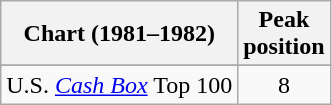<table class="wikitable sortable">
<tr>
<th>Chart (1981–1982)</th>
<th>Peak<br>position</th>
</tr>
<tr>
</tr>
<tr>
</tr>
<tr>
</tr>
<tr>
<td>U.S. <em><a href='#'>Cash Box</a></em> Top 100</td>
<td style="text-align:center;">8</td>
</tr>
</table>
